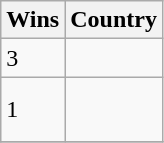<table class="wikitable">
<tr>
<th>Wins</th>
<th>Country</th>
</tr>
<tr>
<td>3</td>
<td><br></td>
</tr>
<tr>
<td>1</td>
<td><br><br></td>
</tr>
<tr>
</tr>
</table>
